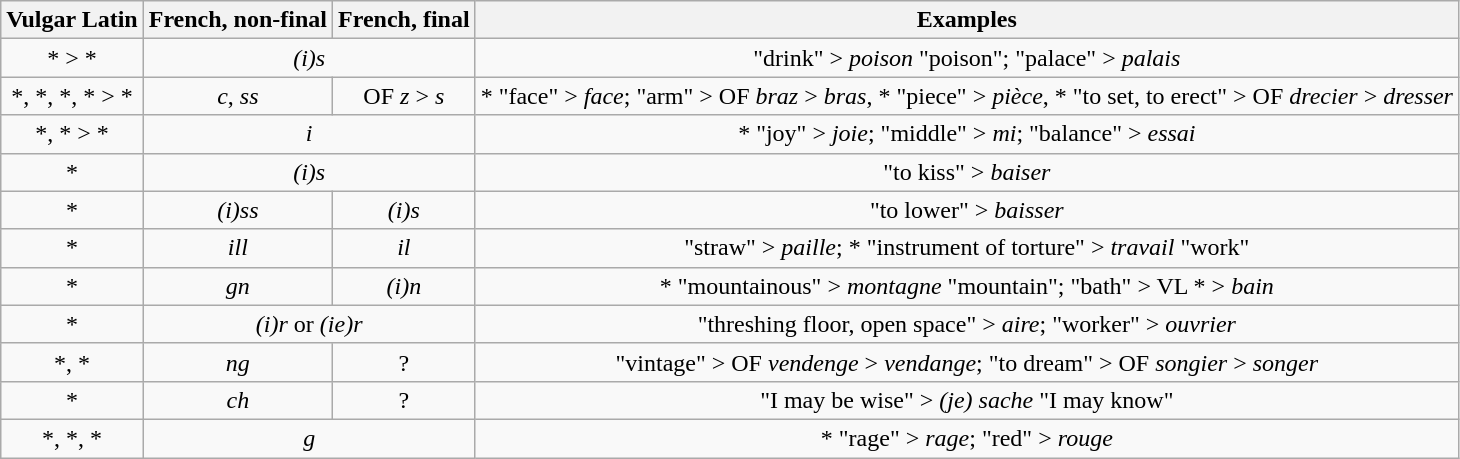<table class="wikitable" style="text-align: center;">
<tr>
<th>Vulgar Latin</th>
<th>French, non-final</th>
<th>French, final</th>
<th>Examples</th>
</tr>
<tr>
<td>* > *</td>
<td colspan=2><em>(i)s</em></td>
<td> "drink" > <em>poison</em> "poison";  "palace" > <em>palais</em></td>
</tr>
<tr>
<td>*, *, *, * > *</td>
<td><em>c</em>, <em>ss</em></td>
<td>OF <em>z</em> > <em>s</em></td>
<td>* "face" > <em>face</em>;  "arm" > OF <em>braz</em> > <em>bras</em>, * "piece" > <em>pièce</em>, * "to set, to erect" > OF <em>drecier</em> > <em>dresser</em></td>
</tr>
<tr>
<td>*, * > *</td>
<td colspan=2><em>i</em></td>
<td>* "joy" > <em>joie</em>;  "middle" > <em>mi</em>;  "balance" > <em>essai</em></td>
</tr>
<tr>
<td>*</td>
<td colspan=2><em>(i)s</em></td>
<td> "to kiss" > <em>baiser</em></td>
</tr>
<tr>
<td>*</td>
<td><em>(i)ss</em></td>
<td><em>(i)s</em></td>
<td> "to lower" > <em>baisser</em></td>
</tr>
<tr>
<td>*</td>
<td><em>ill</em></td>
<td><em>il</em></td>
<td> "straw" > <em>paille</em>; * "instrument of torture" > <em>travail</em> "work"</td>
</tr>
<tr>
<td>*</td>
<td><em>gn</em></td>
<td><em>(i)n</em></td>
<td>* "mountainous" > <em>montagne</em> "mountain";  "bath" > VL * > <em>bain</em></td>
</tr>
<tr>
<td>*</td>
<td colspan=2><em>(i)r</em> or <em>(ie)r</em></td>
<td> "threshing floor, open space" > <em>aire</em>;  "worker" > <em>ouvrier</em></td>
</tr>
<tr>
<td>*, *</td>
<td><em>ng</em> </td>
<td>?</td>
<td> "vintage" > OF <em>vendenge</em> > <em>vendange</em>;  "to dream" > OF <em>songier</em> > <em>songer</em></td>
</tr>
<tr>
<td>*</td>
<td><em>ch</em> </td>
<td>?</td>
<td> "I may be wise" > <em>(je) sache</em> "I may know"</td>
</tr>
<tr>
<td>*, *, *</td>
<td colspan=2><em>g</em> </td>
<td>* "rage" > <em>rage</em>;  "red" > <em>rouge</em></td>
</tr>
</table>
